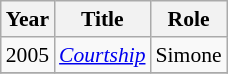<table class="wikitable" style="font-size: 90%;">
<tr>
<th>Year</th>
<th>Title</th>
<th>Role</th>
</tr>
<tr>
<td>2005</td>
<td><em><a href='#'>Courtship</a></em></td>
<td>Simone</td>
</tr>
<tr>
</tr>
</table>
